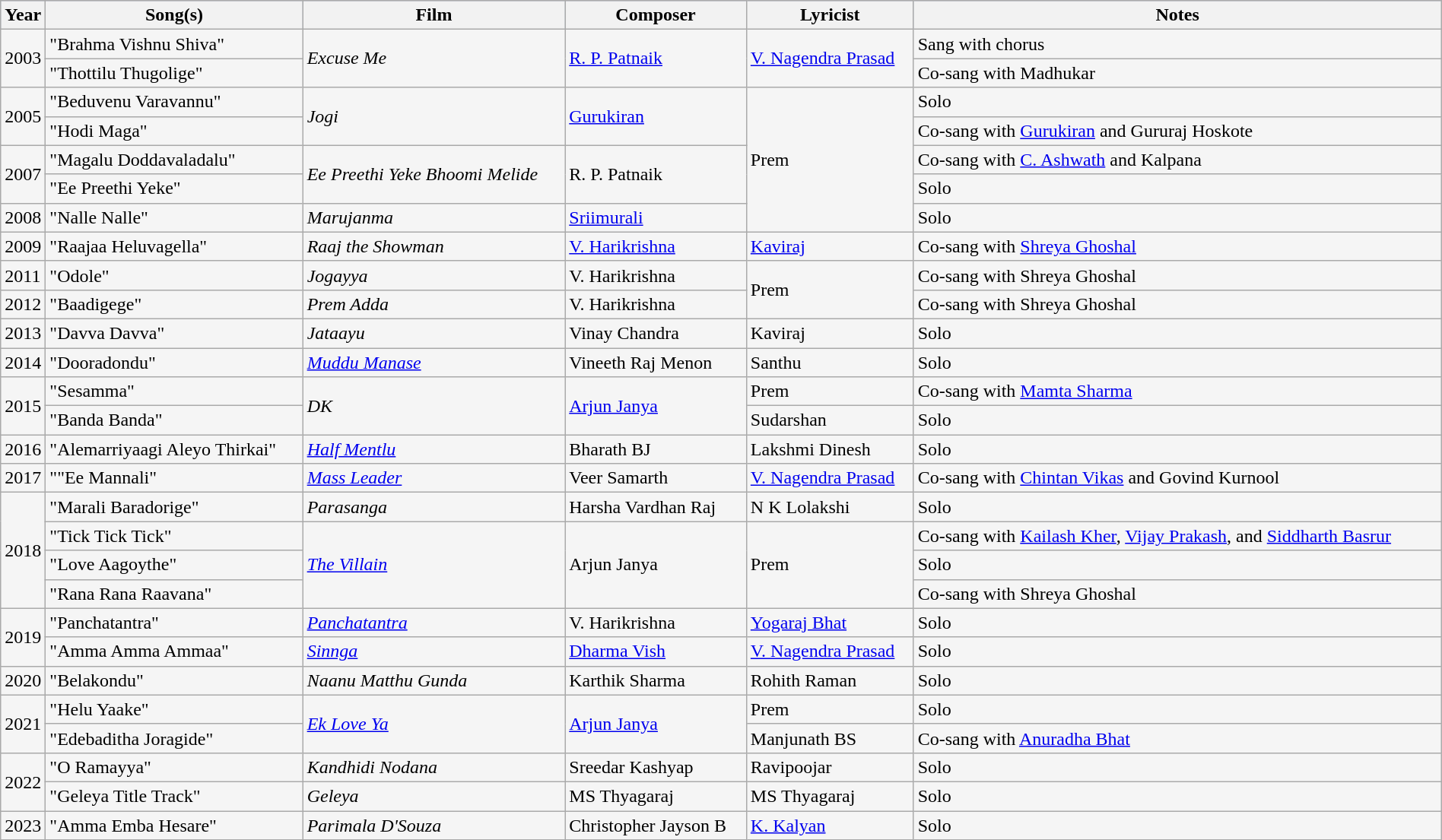<table class="wikitable sortable" style="background:#f5f5f5; width:100%;">
<tr style="background:#B0C4DE; text-align:center;">
<th style="width:3%;">Year</th>
<th !style="width:5%;">Song(s)</th>
<th !style="width:5%;">Film</th>
<th !style="width:4%;">Composer</th>
<th !style="width:4%;">Lyricist</th>
<th !style="width:10%;">Notes</th>
</tr>
<tr>
<td rowspan="2">2003</td>
<td>"Brahma Vishnu Shiva"</td>
<td rowspan="2"><em>Excuse Me</em></td>
<td rowspan="2"><a href='#'>R. P. Patnaik</a></td>
<td rowspan="2"><a href='#'>V. Nagendra Prasad</a></td>
<td>Sang with chorus</td>
</tr>
<tr>
<td>"Thottilu Thugolige"</td>
<td>Co-sang with Madhukar</td>
</tr>
<tr>
<td rowspan="2">2005</td>
<td>"Beduvenu Varavannu"</td>
<td rowspan="2"><em>Jogi</em></td>
<td rowspan="2"><a href='#'>Gurukiran</a></td>
<td rowspan="5">Prem</td>
<td>Solo</td>
</tr>
<tr>
<td>"Hodi Maga"</td>
<td>Co-sang with <a href='#'>Gurukiran</a> and Gururaj Hoskote</td>
</tr>
<tr>
<td rowspan="2">2007</td>
<td>"Magalu Doddavaladalu"</td>
<td rowspan="2"><em>Ee Preethi Yeke Bhoomi Melide</em></td>
<td rowspan="2">R. P. Patnaik</td>
<td>Co-sang with 	<a href='#'>C. Ashwath</a> and Kalpana</td>
</tr>
<tr>
<td>"Ee Preethi Yeke"</td>
<td>Solo</td>
</tr>
<tr>
<td>2008</td>
<td>"Nalle Nalle"</td>
<td><em>Marujanma</em></td>
<td><a href='#'>Sriimurali</a></td>
<td>Solo</td>
</tr>
<tr>
<td>2009</td>
<td>"Raajaa Heluvagella"</td>
<td><em>Raaj the Showman</em></td>
<td><a href='#'>V. Harikrishna</a></td>
<td><a href='#'>Kaviraj</a></td>
<td>Co-sang with <a href='#'>Shreya Ghoshal</a></td>
</tr>
<tr>
<td>2011</td>
<td>"Odole"</td>
<td><em>Jogayya</em></td>
<td>V. Harikrishna</td>
<td rowspan="2">Prem</td>
<td>Co-sang with Shreya Ghoshal</td>
</tr>
<tr>
<td>2012</td>
<td>"Baadigege"</td>
<td><em>Prem Adda</em></td>
<td>V. Harikrishna</td>
<td>Co-sang with Shreya Ghoshal</td>
</tr>
<tr>
<td>2013</td>
<td>"Davva Davva"</td>
<td><em>Jataayu</em></td>
<td>Vinay Chandra</td>
<td>Kaviraj</td>
<td>Solo</td>
</tr>
<tr>
<td>2014</td>
<td>"Dooradondu"</td>
<td><em><a href='#'>Muddu Manase</a></em></td>
<td>Vineeth Raj Menon</td>
<td>Santhu</td>
<td>Solo</td>
</tr>
<tr>
<td rowspan="2">2015</td>
<td>"Sesamma"</td>
<td rowspan="2"><em>DK</em></td>
<td rowspan="2"><a href='#'>Arjun Janya</a></td>
<td>Prem</td>
<td>Co-sang with <a href='#'>Mamta Sharma</a><br></td>
</tr>
<tr>
<td>"Banda Banda"</td>
<td>Sudarshan</td>
<td>Solo</td>
</tr>
<tr>
<td>2016</td>
<td>"Alemarriyaagi Aleyo Thirkai"</td>
<td><em><a href='#'>Half Mentlu</a></em></td>
<td>Bharath BJ</td>
<td>Lakshmi Dinesh</td>
<td>Solo</td>
</tr>
<tr>
<td>2017</td>
<td>""Ee Mannali"</td>
<td><em><a href='#'>Mass Leader</a></em></td>
<td>Veer Samarth</td>
<td><a href='#'>V. Nagendra Prasad</a></td>
<td>Co-sang with <a href='#'>Chintan Vikas</a> and Govind Kurnool</td>
</tr>
<tr>
<td rowspan="4">2018</td>
<td>"Marali Baradorige"</td>
<td><em>Parasanga</em></td>
<td>Harsha Vardhan Raj</td>
<td>N K Lolakshi</td>
<td>Solo</td>
</tr>
<tr>
<td>"Tick Tick Tick"<br></td>
<td rowspan="3"><em><a href='#'>The Villain</a></em></td>
<td rowspan="3">Arjun Janya</td>
<td rowspan="3">Prem</td>
<td>Co-sang with <a href='#'>Kailash Kher</a>, <a href='#'>Vijay Prakash</a>, and <a href='#'>Siddharth Basrur</a></td>
</tr>
<tr>
<td>"Love Aagoythe"</td>
<td>Solo</td>
</tr>
<tr>
<td>"Rana Rana Raavana"</td>
<td>Co-sang with Shreya Ghoshal</td>
</tr>
<tr>
<td rowspan="2">2019</td>
<td>"Panchatantra"</td>
<td><em><a href='#'>Panchatantra</a></em></td>
<td>V. Harikrishna</td>
<td><a href='#'>Yogaraj Bhat</a></td>
<td>Solo</td>
</tr>
<tr>
<td>"Amma Amma Ammaa"</td>
<td><em><a href='#'>Sinnga</a></em></td>
<td><a href='#'>Dharma Vish</a></td>
<td><a href='#'>V. Nagendra Prasad</a></td>
<td>Solo</td>
</tr>
<tr>
<td>2020</td>
<td>"Belakondu"</td>
<td><em>Naanu Matthu Gunda</em></td>
<td>Karthik Sharma</td>
<td>Rohith Raman</td>
<td>Solo</td>
</tr>
<tr>
<td rowspan="2">2021</td>
<td>"Helu Yaake"</td>
<td rowspan="2"><em><a href='#'>Ek Love Ya</a></em></td>
<td rowspan="2"><a href='#'>Arjun Janya</a></td>
<td>Prem</td>
<td>Solo</td>
</tr>
<tr>
<td>"Edebaditha Joragide"</td>
<td>Manjunath BS</td>
<td>Co-sang with <a href='#'>Anuradha Bhat</a></td>
</tr>
<tr>
<td rowspan="2">2022</td>
<td>"O Ramayya"</td>
<td><em>Kandhidi Nodana</em></td>
<td>Sreedar Kashyap</td>
<td>Ravipoojar</td>
<td>Solo</td>
</tr>
<tr>
<td>"Geleya Title Track"</td>
<td><em>Geleya</em></td>
<td>MS Thyagaraj</td>
<td>MS Thyagaraj</td>
<td>Solo</td>
</tr>
<tr>
<td>2023</td>
<td>"Amma Emba Hesare"</td>
<td><em>Parimala D'Souza</em></td>
<td>Christopher Jayson B</td>
<td><a href='#'>K. Kalyan</a></td>
<td>Solo</td>
</tr>
</table>
